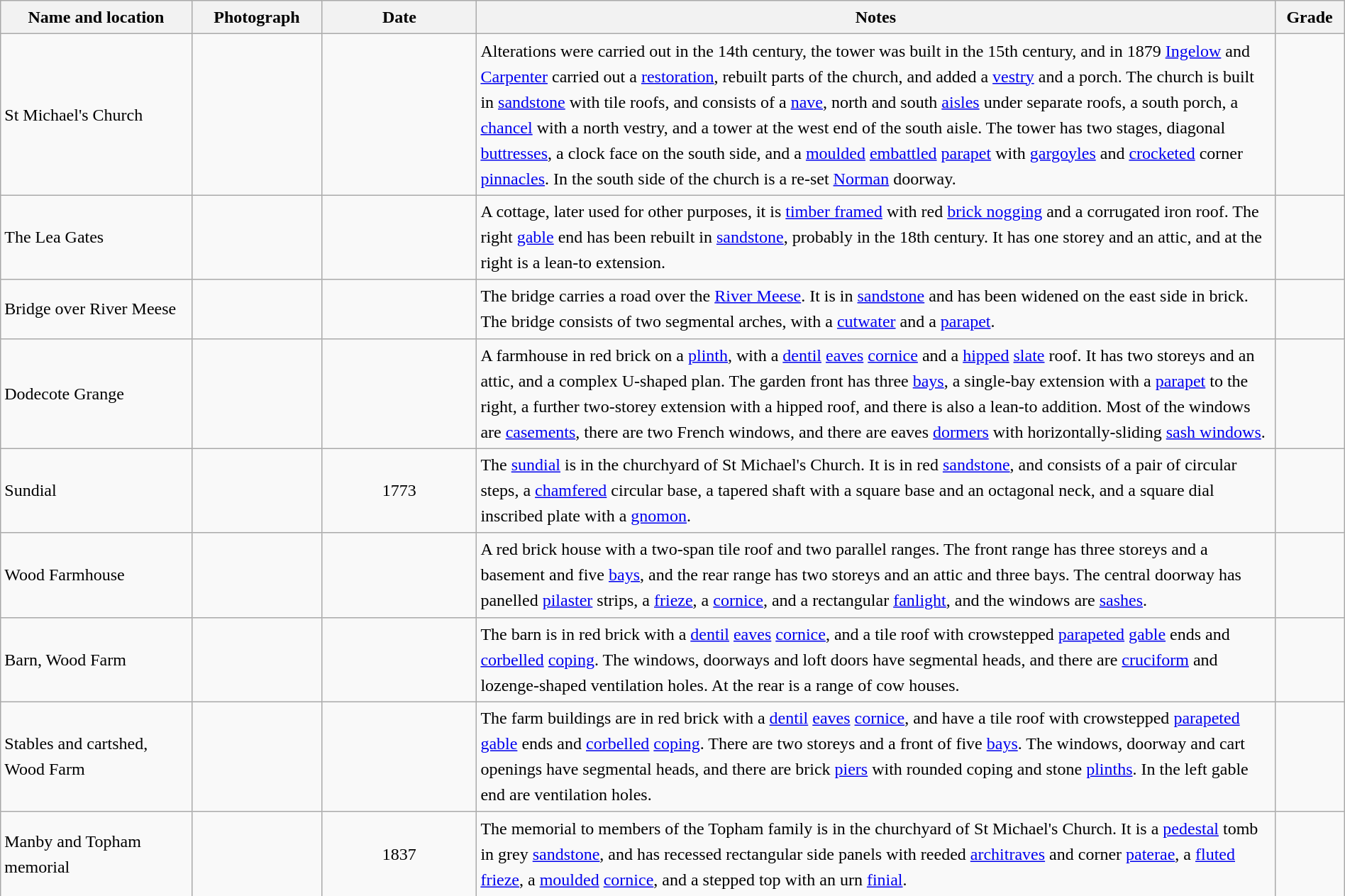<table class="wikitable sortable plainrowheaders" style="width:100%; border:0; text-align:left; line-height:150%;">
<tr>
<th scope="col"  style="width:150px">Name and location</th>
<th scope="col"  style="width:100px" class="unsortable">Photograph</th>
<th scope="col"  style="width:120px">Date</th>
<th scope="col"  style="width:650px" class="unsortable">Notes</th>
<th scope="col"  style="width:50px">Grade</th>
</tr>
<tr>
<td>St Michael's Church<br><small></small></td>
<td></td>
<td align="center"></td>
<td>Alterations were carried out in the 14th century, the tower was built in the 15th century, and in 1879 <a href='#'>Ingelow</a> and <a href='#'>Carpenter</a> carried out a <a href='#'>restoration</a>, rebuilt parts of the church, and added a <a href='#'>vestry</a> and a porch.  The church is built in <a href='#'>sandstone</a> with tile roofs, and consists of a <a href='#'>nave</a>, north and south <a href='#'>aisles</a> under separate roofs, a south porch, a <a href='#'>chancel</a> with a north vestry, and a tower at the west end of the south aisle.  The tower has two stages, diagonal <a href='#'>buttresses</a>, a clock face on the south side, and a <a href='#'>moulded</a> <a href='#'>embattled</a> <a href='#'>parapet</a> with <a href='#'>gargoyles</a> and <a href='#'>crocketed</a> corner <a href='#'>pinnacles</a>.  In the south side of the church is a re-set <a href='#'>Norman</a> doorway.</td>
<td align="center" ></td>
</tr>
<tr>
<td>The Lea Gates<br><small></small></td>
<td></td>
<td align="center"></td>
<td>A cottage, later used for other purposes, it is <a href='#'>timber framed</a> with red <a href='#'>brick nogging</a> and a corrugated iron roof.  The right <a href='#'>gable</a> end has been rebuilt in <a href='#'>sandstone</a>, probably in the 18th century.  It has one storey and an attic, and at the right is a lean-to extension.</td>
<td align="center" ></td>
</tr>
<tr>
<td>Bridge over River Meese<br><small></small></td>
<td></td>
<td align="center"></td>
<td>The bridge carries a road over the <a href='#'>River Meese</a>.  It is in <a href='#'>sandstone</a> and has been widened on the east side in brick.  The bridge consists of two segmental arches, with a <a href='#'>cutwater</a> and a <a href='#'>parapet</a>.</td>
<td align="center" ></td>
</tr>
<tr>
<td>Dodecote Grange<br><small></small></td>
<td></td>
<td align="center"></td>
<td>A farmhouse in red brick on a <a href='#'>plinth</a>, with a <a href='#'>dentil</a> <a href='#'>eaves</a> <a href='#'>cornice</a> and a <a href='#'>hipped</a> <a href='#'>slate</a> roof.  It has two storeys and an attic, and a complex U-shaped plan.  The garden front has three <a href='#'>bays</a>, a single-bay extension with a <a href='#'>parapet</a> to the right, a further two-storey extension with a hipped roof, and there is also a lean-to addition.  Most of the windows are <a href='#'>casements</a>, there are two French windows, and there are eaves <a href='#'>dormers</a> with horizontally-sliding <a href='#'>sash windows</a>.</td>
<td align="center" ></td>
</tr>
<tr>
<td>Sundial<br><small></small></td>
<td></td>
<td align="center">1773</td>
<td>The <a href='#'>sundial</a> is in the churchyard of St Michael's Church.  It is in red <a href='#'>sandstone</a>, and consists of a pair of circular steps, a <a href='#'>chamfered</a> circular base, a tapered shaft with a square base and an octagonal neck, and a square dial inscribed plate with a <a href='#'>gnomon</a>.</td>
<td align="center" ></td>
</tr>
<tr>
<td>Wood Farmhouse<br><small></small></td>
<td></td>
<td align="center"></td>
<td>A red brick house with a two-span tile roof and two parallel ranges.  The front range has three storeys and a basement and five <a href='#'>bays</a>, and the rear range has two storeys and an attic and three bays.  The central doorway has panelled <a href='#'>pilaster</a> strips, a <a href='#'>frieze</a>, a <a href='#'>cornice</a>, and a rectangular <a href='#'>fanlight</a>, and the windows are <a href='#'>sashes</a>.</td>
<td align="center" ></td>
</tr>
<tr>
<td>Barn, Wood Farm<br><small></small></td>
<td></td>
<td align="center"></td>
<td>The barn is in red brick with a <a href='#'>dentil</a> <a href='#'>eaves</a> <a href='#'>cornice</a>, and a tile roof with crowstepped <a href='#'>parapeted</a> <a href='#'>gable</a> ends and <a href='#'>corbelled</a> <a href='#'>coping</a>.   The windows, doorways and loft doors have segmental heads, and there are <a href='#'>cruciform</a> and lozenge-shaped ventilation holes.  At the rear is a range of cow houses.</td>
<td align="center" ></td>
</tr>
<tr>
<td>Stables and cartshed, Wood Farm<br><small></small></td>
<td></td>
<td align="center"></td>
<td>The farm buildings are in red brick with a <a href='#'>dentil</a> <a href='#'>eaves</a> <a href='#'>cornice</a>, and have a tile roof with crowstepped <a href='#'>parapeted</a> <a href='#'>gable</a> ends and <a href='#'>corbelled</a> <a href='#'>coping</a>.  There are two storeys and a front of five <a href='#'>bays</a>.  The windows, doorway and cart openings have segmental heads, and there are brick <a href='#'>piers</a> with rounded coping and stone <a href='#'>plinths</a>.  In the left gable end are ventilation holes.</td>
<td align="center" ></td>
</tr>
<tr>
<td>Manby and Topham memorial<br><small></small></td>
<td></td>
<td align="center">1837</td>
<td>The memorial to members of the Topham family is in the churchyard of St Michael's Church.  It is a <a href='#'>pedestal</a> tomb in grey <a href='#'>sandstone</a>, and has recessed rectangular side panels with reeded <a href='#'>architraves</a> and corner <a href='#'>paterae</a>, a <a href='#'>fluted</a> <a href='#'>frieze</a>, a <a href='#'>moulded</a> <a href='#'>cornice</a>, and a stepped top with an urn <a href='#'>finial</a>.</td>
<td align="center" ></td>
</tr>
<tr>
</tr>
</table>
